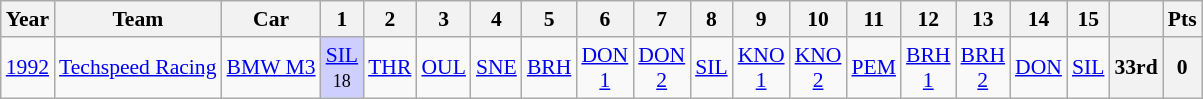<table class="wikitable" style="text-align:center; font-size:90%">
<tr>
<th>Year</th>
<th>Team</th>
<th>Car</th>
<th>1</th>
<th>2</th>
<th>3</th>
<th>4</th>
<th>5</th>
<th>6</th>
<th>7</th>
<th>8</th>
<th>9</th>
<th>10</th>
<th>11</th>
<th>12</th>
<th>13</th>
<th>14</th>
<th>15</th>
<th></th>
<th>Pts</th>
</tr>
<tr>
<td><a href='#'>1992</a></td>
<td><a href='#'>Techspeed Racing</a></td>
<td><a href='#'>BMW M3</a></td>
<td style="background:#CFCFFF;"><a href='#'>SIL</a><br><small>18</small></td>
<td style="background:#;"><a href='#'>THR</a></td>
<td style="background:#;"><a href='#'>OUL</a></td>
<td style="background:#;"><a href='#'>SNE</a></td>
<td style="background:#;"><a href='#'>BRH</a></td>
<td style="background:#;"><a href='#'>DON<br>1</a></td>
<td style="background:#;"><a href='#'>DON<br>2</a></td>
<td style="background:#;"><a href='#'>SIL</a></td>
<td style="background:#;"><a href='#'>KNO<br>1</a></td>
<td style="background:#;"><a href='#'>KNO<br>2</a></td>
<td style="background:#;"><a href='#'>PEM</a></td>
<td style="background:#;"><a href='#'>BRH<br>1</a></td>
<td style="background:#;"><a href='#'>BRH<br>2</a></td>
<td style="background:#;"><a href='#'>DON</a></td>
<td style="background:#;"><a href='#'>SIL</a></td>
<th>33rd</th>
<th>0</th>
</tr>
</table>
